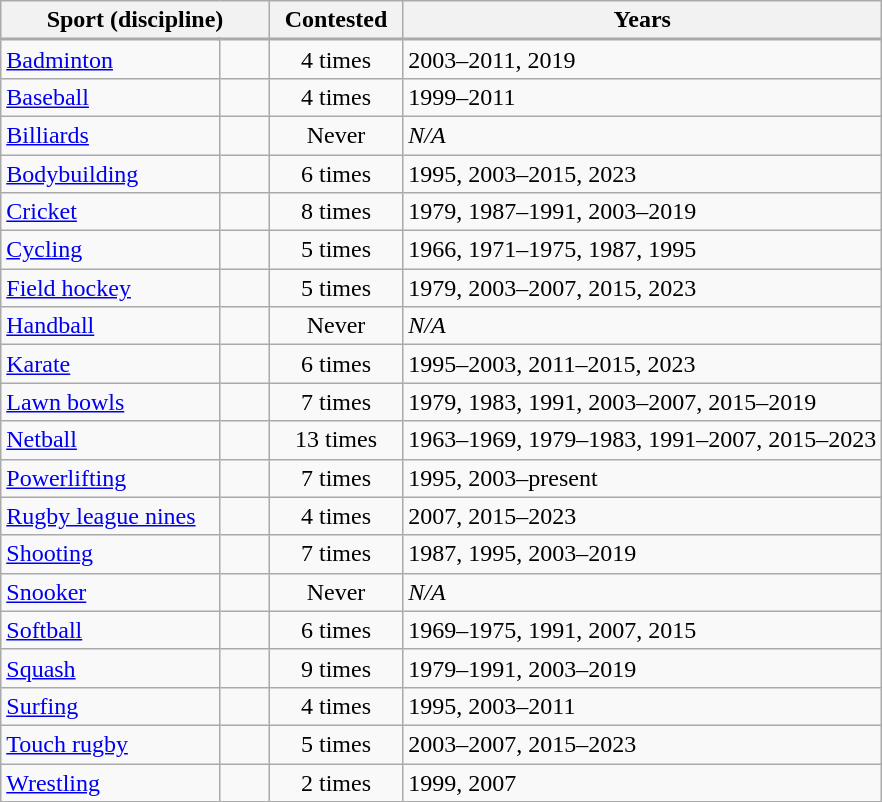<table class="wikitable sortable">
<tr>
<th colspan=3 scope="col">Sport (discipline)</th>
<th scope="col">Contested</th>
<th scope="col">Years</th>
</tr>
<tr style=line-height:0;>
<td style="width:9em;padding:0;"></td>
<td style="padding:0;"></td>
<td style="min-width:2em;padding:0;"></td>
<td style="width:5.5em;padding:0;"></td>
</tr>
<tr>
<td colspan=2><a href='#'>Badminton</a></td>
<td></td>
<td style="text-align:center;">4 times</td>
<td>2003–2011, 2019</td>
</tr>
<tr>
<td colspan=2><a href='#'>Baseball</a></td>
<td></td>
<td style="text-align:center;">4 times</td>
<td>1999–2011</td>
</tr>
<tr>
<td colspan=2><a href='#'>Billiards</a></td>
<td></td>
<td style="text-align:center;"> Never</td>
<td><em>N/A</em></td>
</tr>
<tr>
<td colspan=2><a href='#'>Bodybuilding</a></td>
<td></td>
<td style="text-align:center;">6 times</td>
<td>1995, 2003–2015, 2023</td>
</tr>
<tr>
<td colspan=2><a href='#'>Cricket</a></td>
<td></td>
<td style="text-align:center;">8 times</td>
<td>1979, 1987–1991, 2003–2019</td>
</tr>
<tr>
<td colspan=2><a href='#'>Cycling</a></td>
<td></td>
<td style="text-align:center;">5 times</td>
<td>1966, 1971–1975, 1987, 1995</td>
</tr>
<tr>
<td colspan=2><a href='#'>Field hockey</a></td>
<td></td>
<td style="text-align:center;">5 times</td>
<td>1979, 2003–2007, 2015, 2023</td>
</tr>
<tr>
<td colspan=2><a href='#'>Handball</a></td>
<td></td>
<td style="text-align:center;"> Never</td>
<td><em>N/A</em></td>
</tr>
<tr>
<td colspan=2><a href='#'>Karate</a></td>
<td></td>
<td style="text-align:center;">6 times</td>
<td>1995–2003, 2011–2015, 2023</td>
</tr>
<tr>
<td colspan=2><a href='#'>Lawn bowls</a></td>
<td></td>
<td style="text-align:center;">7 times</td>
<td>1979, 1983, 1991, 2003–2007, 2015–2019</td>
</tr>
<tr>
<td colspan=2><a href='#'>Netball</a> </td>
<td></td>
<td style="text-align:center;">13 times</td>
<td>1963–1969, 1979–1983, 1991–2007, 2015–2023</td>
</tr>
<tr>
<td colspan=2><a href='#'>Powerlifting</a></td>
<td></td>
<td style="text-align:center;">7 times</td>
<td>1995, 2003–present</td>
</tr>
<tr>
<td colspan=2><a href='#'>Rugby league nines</a></td>
<td></td>
<td style="text-align:center;">4 times</td>
<td>2007, 2015–2023</td>
</tr>
<tr>
<td colspan=2><a href='#'>Shooting</a></td>
<td></td>
<td style="text-align:center;">7 times</td>
<td>1987, 1995, 2003–2019</td>
</tr>
<tr>
<td colspan=2><a href='#'>Snooker</a></td>
<td></td>
<td style="text-align:center;"> Never</td>
<td><em>N/A</em></td>
</tr>
<tr>
<td colspan=2><a href='#'>Softball</a></td>
<td></td>
<td style="text-align:center;">6 times</td>
<td>1969–1975, 1991, 2007, 2015</td>
</tr>
<tr>
<td colspan=2><a href='#'>Squash</a></td>
<td></td>
<td style="text-align:center;">9 times</td>
<td>1979–1991, 2003–2019</td>
</tr>
<tr>
<td colspan=2><a href='#'>Surfing</a></td>
<td></td>
<td style="text-align:center;">4 times</td>
<td>1995, 2003–2011</td>
</tr>
<tr>
<td colspan=2><a href='#'>Touch rugby</a></td>
<td></td>
<td style="text-align:center;">5 times</td>
<td>2003–2007, 2015–2023</td>
</tr>
<tr>
<td colspan=2><a href='#'>Wrestling</a></td>
<td></td>
<td style="text-align:center;">2 times</td>
<td>1999, 2007</td>
</tr>
<tr>
</tr>
</table>
